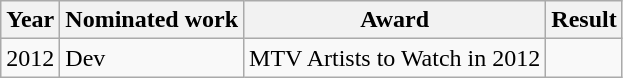<table class="wikitable">
<tr>
<th>Year</th>
<th>Nominated work</th>
<th>Award</th>
<th>Result</th>
</tr>
<tr>
<td>2012</td>
<td>Dev</td>
<td>MTV Artists to Watch in 2012</td>
<td></td>
</tr>
</table>
